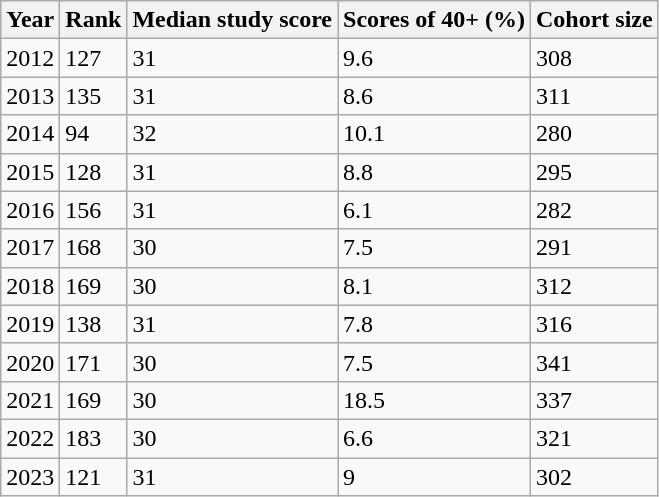<table class="wikitable">
<tr>
<th>Year</th>
<th>Rank</th>
<th>Median study score</th>
<th>Scores of 40+ (%)</th>
<th>Cohort size</th>
</tr>
<tr>
<td>2012</td>
<td>127</td>
<td>31</td>
<td>9.6</td>
<td>308</td>
</tr>
<tr>
<td>2013</td>
<td>135</td>
<td>31</td>
<td>8.6</td>
<td>311</td>
</tr>
<tr>
<td>2014</td>
<td>94</td>
<td>32</td>
<td>10.1</td>
<td>280</td>
</tr>
<tr>
<td>2015</td>
<td>128</td>
<td>31</td>
<td>8.8</td>
<td>295</td>
</tr>
<tr>
<td>2016</td>
<td>156</td>
<td>31</td>
<td>6.1</td>
<td>282</td>
</tr>
<tr>
<td>2017</td>
<td>168</td>
<td>30</td>
<td>7.5</td>
<td>291</td>
</tr>
<tr>
<td>2018</td>
<td>169</td>
<td>30</td>
<td>8.1</td>
<td>312</td>
</tr>
<tr>
<td>2019</td>
<td>138</td>
<td>31</td>
<td>7.8</td>
<td>316</td>
</tr>
<tr>
<td>2020</td>
<td>171</td>
<td>30</td>
<td>7.5</td>
<td>341</td>
</tr>
<tr>
<td>2021</td>
<td>169</td>
<td>30</td>
<td>18.5</td>
<td>337</td>
</tr>
<tr>
<td>2022</td>
<td>183</td>
<td>30</td>
<td>6.6</td>
<td>321</td>
</tr>
<tr>
<td>2023</td>
<td>121</td>
<td>31</td>
<td>9</td>
<td>302</td>
</tr>
</table>
